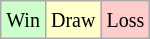<table class="wikitable">
<tr>
<td style="background-color: #CCFFCC;"><small>Win</small></td>
<td style="background-color: #FFFFCC;"><small>Draw</small></td>
<td style="background-color: #FFCCCC;"><small>Loss</small></td>
</tr>
</table>
